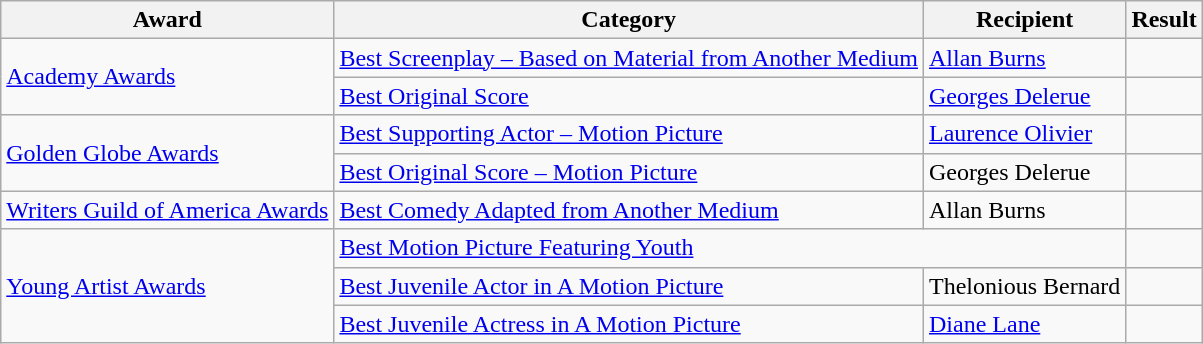<table class="wikitable">
<tr>
<th>Award</th>
<th>Category</th>
<th>Recipient</th>
<th>Result</th>
</tr>
<tr>
<td rowspan="2"><a href='#'>Academy Awards</a></td>
<td><a href='#'>Best Screenplay – Based on Material from Another Medium</a></td>
<td><a href='#'>Allan Burns</a></td>
<td></td>
</tr>
<tr>
<td><a href='#'>Best Original Score</a></td>
<td><a href='#'>Georges Delerue</a></td>
<td></td>
</tr>
<tr>
<td rowspan="2"><a href='#'>Golden Globe Awards</a></td>
<td><a href='#'>Best Supporting Actor – Motion Picture</a></td>
<td><a href='#'>Laurence Olivier</a></td>
<td></td>
</tr>
<tr>
<td><a href='#'>Best Original Score – Motion Picture</a></td>
<td>Georges Delerue</td>
<td></td>
</tr>
<tr>
<td><a href='#'>Writers Guild of America Awards</a></td>
<td><a href='#'>Best Comedy Adapted from Another Medium</a></td>
<td>Allan Burns</td>
<td></td>
</tr>
<tr>
<td rowspan="3"><a href='#'>Young Artist Awards</a></td>
<td colspan="2"><a href='#'>Best Motion Picture Featuring Youth</a></td>
<td></td>
</tr>
<tr>
<td><a href='#'>Best Juvenile Actor in A Motion Picture</a></td>
<td>Thelonious Bernard</td>
<td></td>
</tr>
<tr>
<td><a href='#'>Best Juvenile Actress in A Motion Picture</a></td>
<td><a href='#'>Diane Lane</a></td>
<td></td>
</tr>
</table>
